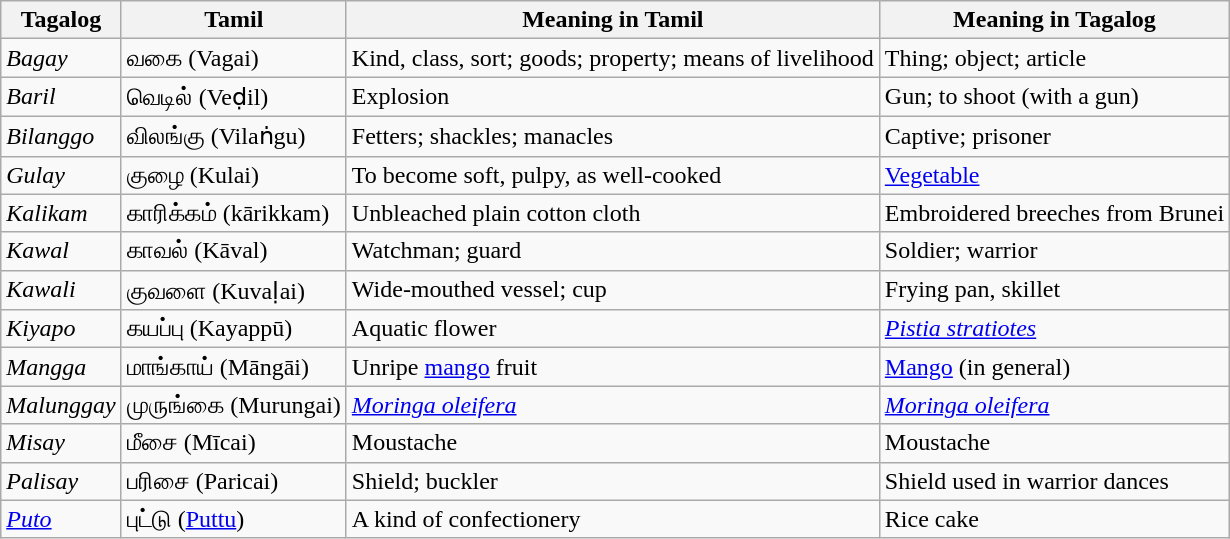<table class="wikitable sortable collapsible collapsed">
<tr>
<th>Tagalog</th>
<th>Tamil</th>
<th>Meaning in Tamil</th>
<th>Meaning in Tagalog</th>
</tr>
<tr>
<td><em>Bagay </em></td>
<td>வகை (Vagai)</td>
<td>Kind, class, sort; goods; property; means of livelihood</td>
<td>Thing; object; article</td>
</tr>
<tr>
<td><em>Baril </em></td>
<td>வெடில் (Veḍil)</td>
<td>Explosion</td>
<td>Gun; to shoot (with a gun)</td>
</tr>
<tr>
<td><em>Bilanggo </em></td>
<td>விலங்கு (Vilaṅgu)</td>
<td>Fetters; shackles; manacles</td>
<td>Captive; prisoner</td>
</tr>
<tr>
<td><em>Gulay </em></td>
<td>குழை (Kulai)</td>
<td>To become soft, pulpy, as well-cooked</td>
<td><a href='#'>Vegetable</a></td>
</tr>
<tr>
<td><em>Kalikam </em></td>
<td>காரிக்கம் (kārikkam)</td>
<td>Unbleached plain cotton cloth</td>
<td>Embroidered breeches from Brunei</td>
</tr>
<tr>
<td><em>Kawal </em></td>
<td>காவல் (Kāval)</td>
<td>Watchman; guard</td>
<td>Soldier; warrior</td>
</tr>
<tr>
<td><em>Kawali </em></td>
<td>குவளை (Kuvaḷai)</td>
<td>Wide-mouthed vessel; cup</td>
<td>Frying pan, skillet</td>
</tr>
<tr>
<td><em>Kiyapo </em></td>
<td>கயப்பு (Kayappū)</td>
<td>Aquatic flower</td>
<td><em><a href='#'>Pistia stratiotes</a></em></td>
</tr>
<tr>
<td><em>Mangga </em></td>
<td>மாங்காய் (Māngāi)</td>
<td>Unripe <a href='#'>mango</a> fruit</td>
<td><a href='#'>Mango</a> (in general)</td>
</tr>
<tr>
<td><em>Malunggay </em></td>
<td>முருங்கை (Murungai)</td>
<td><em><a href='#'>Moringa oleifera</a></em></td>
<td><em><a href='#'>Moringa oleifera</a></em></td>
</tr>
<tr>
<td><em>Misay </em></td>
<td>மீசை (Mīcai)</td>
<td>Moustache</td>
<td>Moustache</td>
</tr>
<tr>
<td><em>Palisay </em></td>
<td>பரிசை (Paricai)</td>
<td>Shield; buckler</td>
<td>Shield used in warrior dances</td>
</tr>
<tr>
<td><em><a href='#'>Puto</a> </em></td>
<td>புட்டு (<a href='#'>Puttu</a>)</td>
<td>A kind of confectionery</td>
<td>Rice cake</td>
</tr>
</table>
